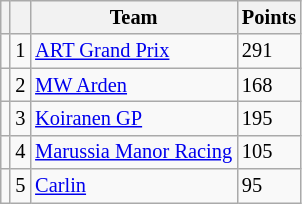<table class="wikitable" style="font-size: 85%;">
<tr>
<th></th>
<th></th>
<th>Team</th>
<th>Points</th>
</tr>
<tr>
<td align="left"></td>
<td align="center">1</td>
<td> <a href='#'>ART Grand Prix</a></td>
<td>291</td>
</tr>
<tr>
<td align="left"></td>
<td align="center">2</td>
<td> <a href='#'>MW Arden</a></td>
<td>168</td>
</tr>
<tr>
<td align="left"></td>
<td align="center">3</td>
<td> <a href='#'>Koiranen GP</a></td>
<td>195</td>
</tr>
<tr>
<td align="left"></td>
<td align="center">4</td>
<td> <a href='#'>Marussia Manor Racing</a></td>
<td>105</td>
</tr>
<tr>
<td align="left"></td>
<td align="center">5</td>
<td> <a href='#'>Carlin</a></td>
<td>95</td>
</tr>
</table>
